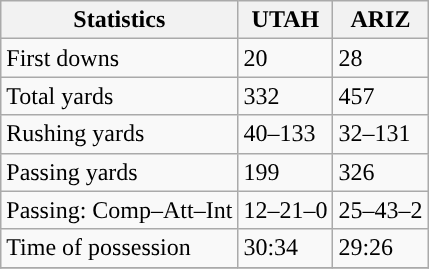<table class="wikitable" style="float: left;">
<tr>
<th>Statistics</th>
<th>UTAH</th>
<th>ARIZ</th>
</tr>
<tr>
<td>First downs</td>
<td>20</td>
<td>28</td>
</tr>
<tr>
<td>Total yards</td>
<td>332</td>
<td>457</td>
</tr>
<tr>
<td>Rushing yards</td>
<td>40–133</td>
<td>32–131</td>
</tr>
<tr>
<td>Passing yards</td>
<td>199</td>
<td>326</td>
</tr>
<tr>
<td>Passing: Comp–Att–Int</td>
<td>12–21–0</td>
<td>25–43–2</td>
</tr>
<tr>
<td>Time of possession</td>
<td>30:34</td>
<td>29:26</td>
</tr>
<tr>
</tr>
</table>
